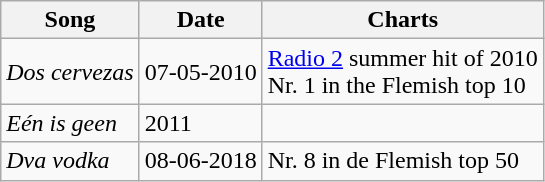<table class="wikitable">
<tr>
<th>Song</th>
<th>Date</th>
<th>Charts</th>
</tr>
<tr>
<td align="left"><em>Dos cervezas</em></td>
<td>07-05-2010</td>
<td><a href='#'>Radio 2</a> summer hit of 2010<br>Nr. 1 in the Flemish top 10</td>
</tr>
<tr>
<td align="left"><em>Eén is geen</em></td>
<td>2011</td>
<td></td>
</tr>
<tr>
<td align="left"><em>Dva vodka</em></td>
<td>08-06-2018</td>
<td>Nr. 8 in de Flemish top 50</td>
</tr>
</table>
